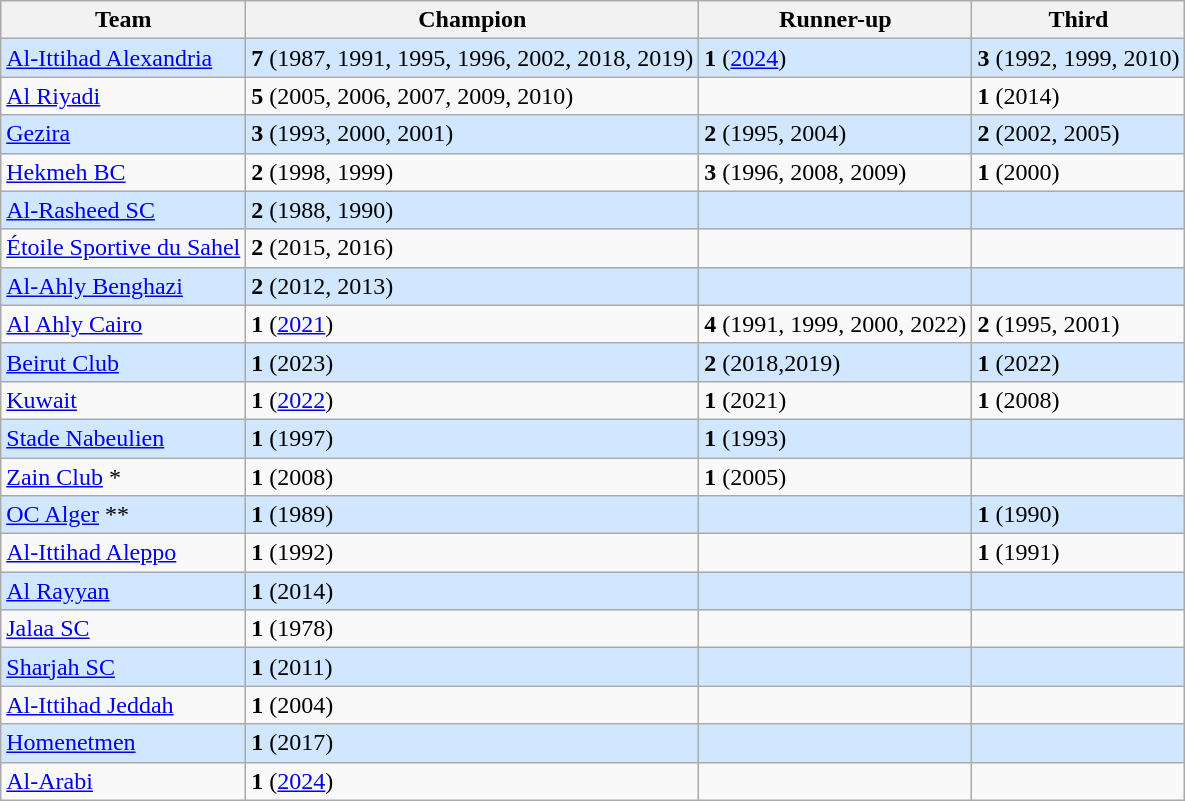<table class="wikitable">
<tr>
<th>Team</th>
<th>Champion</th>
<th>Runner-up</th>
<th>Third</th>
</tr>
<tr align=left bgcolor=#D0E7FF>
<td> <a href='#'>Al-Ittihad Alexandria</a></td>
<td><strong>7</strong> (1987, 1991, 1995, 1996, 2002, 2018, 2019)</td>
<td><strong>1</strong> (<a href='#'>2024</a>)</td>
<td><strong>3</strong> (1992, 1999, 2010)</td>
</tr>
<tr>
<td> <a href='#'>Al Riyadi</a></td>
<td><strong>5</strong> (2005, 2006, 2007, 2009, 2010)</td>
<td></td>
<td><strong>1</strong> (2014)</td>
</tr>
<tr align=left bgcolor=#D0E7FF>
<td> <a href='#'>Gezira</a></td>
<td><strong>3</strong> (1993, 2000, 2001)</td>
<td><strong>2</strong> (1995, 2004)</td>
<td><strong>2</strong> (2002, 2005)</td>
</tr>
<tr>
<td> <a href='#'>Hekmeh BC</a></td>
<td><strong>2</strong> (1998, 1999)</td>
<td><strong>3</strong> (1996, 2008, 2009)</td>
<td><strong>1</strong> (2000)</td>
</tr>
<tr align=left bgcolor=#D0E7FF>
<td> <a href='#'>Al-Rasheed SC</a></td>
<td><strong>2</strong> (1988, 1990)</td>
<td></td>
<td></td>
</tr>
<tr>
<td> <a href='#'>Étoile Sportive du Sahel</a></td>
<td><strong>2</strong> (2015, 2016)</td>
<td></td>
<td></td>
</tr>
<tr align=left bgcolor=#D0E7FF>
<td> <a href='#'>Al-Ahly Benghazi</a></td>
<td><strong>2</strong> (2012, 2013)</td>
<td></td>
<td></td>
</tr>
<tr>
<td> <a href='#'>Al Ahly Cairo</a></td>
<td><strong>1</strong> (<a href='#'>2021</a>)</td>
<td><strong>4</strong> (1991, 1999, 2000, 2022)</td>
<td><strong>2</strong> (1995, 2001)</td>
</tr>
<tr align=left bgcolor=#D0E7FF>
<td> <a href='#'>Beirut Club</a></td>
<td><strong>1</strong> (2023)</td>
<td><strong>2</strong> (2018,2019)</td>
<td><strong>1</strong> (2022)</td>
</tr>
<tr>
<td> <a href='#'>Kuwait</a></td>
<td><strong>1</strong> (<a href='#'>2022</a>)</td>
<td><strong>1</strong> (2021)</td>
<td><strong>1</strong> (2008)</td>
</tr>
<tr align=left bgcolor=#D0E7FF>
<td> <a href='#'>Stade Nabeulien</a></td>
<td><strong>1</strong> (1997)</td>
<td><strong>1</strong> (1993)</td>
<td></td>
</tr>
<tr>
<td> <a href='#'>Zain Club</a> *</td>
<td><strong>1</strong> (2008)</td>
<td><strong>1</strong> (2005)</td>
<td></td>
</tr>
<tr align=left bgcolor=#D0E7FF>
<td> <a href='#'>OC Alger</a> **</td>
<td><strong>1</strong> (1989)</td>
<td></td>
<td><strong>1</strong> (1990)</td>
</tr>
<tr>
<td> <a href='#'>Al-Ittihad Aleppo</a></td>
<td><strong>1</strong> (1992)</td>
<td></td>
<td><strong>1</strong> (1991)</td>
</tr>
<tr align=left bgcolor=#D0E7FF>
<td> <a href='#'>Al Rayyan</a></td>
<td><strong>1</strong> (2014)</td>
<td></td>
<td></td>
</tr>
<tr>
<td> <a href='#'>Jalaa SC</a></td>
<td><strong>1</strong> (1978)</td>
<td></td>
<td></td>
</tr>
<tr align=left bgcolor=#D0E7FF>
<td> <a href='#'>Sharjah SC</a></td>
<td><strong>1</strong> (2011)</td>
<td></td>
<td></td>
</tr>
<tr>
<td> <a href='#'>Al-Ittihad Jeddah</a></td>
<td><strong>1</strong> (2004)</td>
<td></td>
<td></td>
</tr>
<tr align=left bgcolor=#D0E7FF>
<td> <a href='#'>Homenetmen</a></td>
<td><strong>1</strong> (2017)</td>
<td></td>
<td></td>
</tr>
<tr>
<td> <a href='#'>Al-Arabi</a></td>
<td><strong>1</strong> (<a href='#'>2024</a>)</td>
<td></td>
<td></td>
</tr>
</table>
